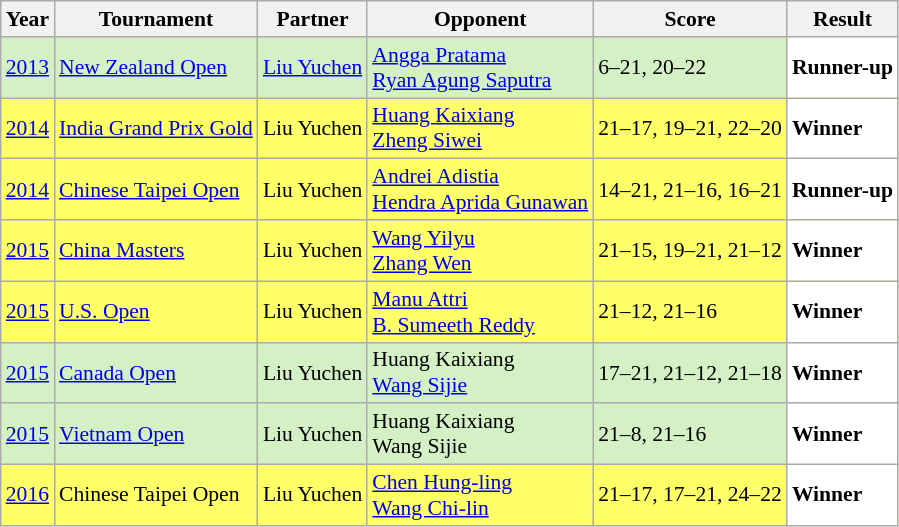<table class="sortable wikitable" style="font-size: 90%;">
<tr>
<th>Year</th>
<th>Tournament</th>
<th>Partner</th>
<th>Opponent</th>
<th>Score</th>
<th>Result</th>
</tr>
<tr style="background:#D4F1C5">
<td align="center"><a href='#'>2013</a></td>
<td align="left"><a href='#'>New Zealand Open</a></td>
<td align="left"> <a href='#'>Liu Yuchen</a></td>
<td align="left"> <a href='#'>Angga Pratama</a><br> <a href='#'>Ryan Agung Saputra</a></td>
<td align="left">6–21, 20–22</td>
<td style="text-align:left; background:white"> <strong>Runner-up</strong></td>
</tr>
<tr style="background:#FFFF67">
<td align="center"><a href='#'>2014</a></td>
<td align="left"><a href='#'>India Grand Prix Gold</a></td>
<td align="left"> Liu Yuchen</td>
<td align="left"> <a href='#'>Huang Kaixiang</a><br> <a href='#'>Zheng Siwei</a></td>
<td align="left">21–17, 19–21, 22–20</td>
<td style="text-align:left; background:white"> <strong>Winner</strong></td>
</tr>
<tr style="background:#FFFF67">
<td align="center"><a href='#'>2014</a></td>
<td align="left"><a href='#'>Chinese Taipei Open</a></td>
<td align="left"> Liu Yuchen</td>
<td align="left"> <a href='#'>Andrei Adistia</a><br> <a href='#'>Hendra Aprida Gunawan</a></td>
<td align="left">14–21, 21–16, 16–21</td>
<td style="text-align:left; background:white"> <strong>Runner-up</strong></td>
</tr>
<tr style="background:#FFFF67">
<td align="center"><a href='#'>2015</a></td>
<td align="left"><a href='#'>China Masters</a></td>
<td align="left"> Liu Yuchen</td>
<td align="left"> <a href='#'>Wang Yilyu</a><br> <a href='#'>Zhang Wen</a></td>
<td align="left">21–15, 19–21, 21–12</td>
<td style="text-align:left; background:white"> <strong>Winner</strong></td>
</tr>
<tr style="background:#FFFF67">
<td align="center"><a href='#'>2015</a></td>
<td align="left"><a href='#'>U.S. Open</a></td>
<td align="left"> Liu Yuchen</td>
<td align="left"> <a href='#'>Manu Attri</a><br> <a href='#'>B. Sumeeth Reddy</a></td>
<td align="left">21–12, 21–16</td>
<td style="text-align:left; background:white"> <strong>Winner</strong></td>
</tr>
<tr style="background:#D4F1C5">
<td align="center"><a href='#'>2015</a></td>
<td align="left"><a href='#'>Canada Open</a></td>
<td align="left"> Liu Yuchen</td>
<td align="left"> Huang Kaixiang<br> <a href='#'>Wang Sijie</a></td>
<td align="left">17–21, 21–12, 21–18</td>
<td style="text-align:left; background:white"> <strong>Winner</strong></td>
</tr>
<tr style="background:#D4F1C5">
<td align="center"><a href='#'>2015</a></td>
<td align="left"><a href='#'>Vietnam Open</a></td>
<td align="left"> Liu Yuchen</td>
<td align="left"> Huang Kaixiang<br> Wang Sijie</td>
<td align="left">21–8, 21–16</td>
<td style="text-align:left; background:white"> <strong>Winner</strong></td>
</tr>
<tr style="background:#FFFF67">
<td align="center"><a href='#'>2016</a></td>
<td align="left">Chinese Taipei Open</td>
<td align="left"> Liu Yuchen</td>
<td align="left"> <a href='#'>Chen Hung-ling</a><br> <a href='#'>Wang Chi-lin</a></td>
<td align="left">21–17, 17–21, 24–22</td>
<td style="text-align:left; background:white"> <strong>Winner</strong></td>
</tr>
</table>
